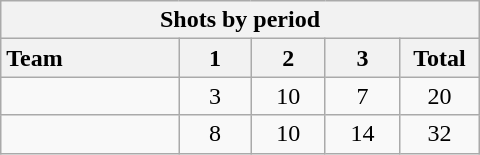<table class="wikitable" style="width:20em; text-align:right;">
<tr>
<th colspan="6">Shots by period</th>
</tr>
<tr>
<th style="width:8em; text-align:left;">Team</th>
<th style="width:3em;">1</th>
<th style="width:3em;">2</th>
<th style="width:3em;">3</th>
<th style="width:3em;">Total</th>
</tr>
<tr>
<td style="text-align:left;"></td>
<td style="text-align:center;">3</td>
<td style="text-align:center;">10</td>
<td style="text-align:center;">7</td>
<td style="text-align:center;">20</td>
</tr>
<tr>
<td style="text-align:left;"></td>
<td style="text-align:center;">8</td>
<td style="text-align:center;">10</td>
<td style="text-align:center;">14</td>
<td style="text-align:center;">32</td>
</tr>
</table>
